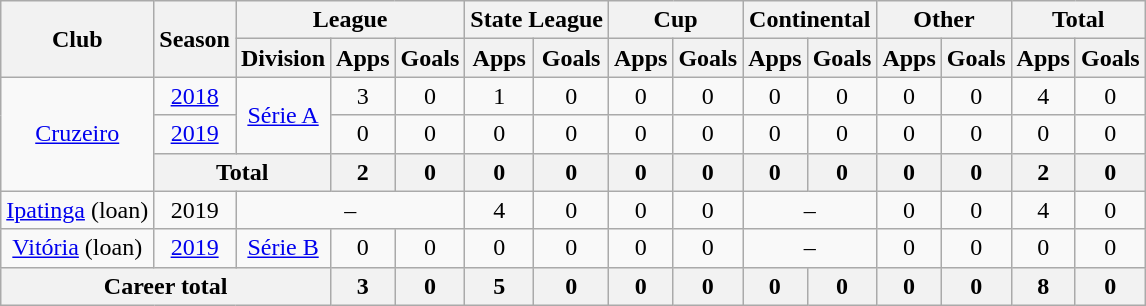<table class="wikitable" style="text-align: center">
<tr>
<th rowspan="2">Club</th>
<th rowspan="2">Season</th>
<th colspan="3">League</th>
<th colspan="2">State League</th>
<th colspan="2">Cup</th>
<th colspan="2">Continental</th>
<th colspan="2">Other</th>
<th colspan="2">Total</th>
</tr>
<tr>
<th>Division</th>
<th>Apps</th>
<th>Goals</th>
<th>Apps</th>
<th>Goals</th>
<th>Apps</th>
<th>Goals</th>
<th>Apps</th>
<th>Goals</th>
<th>Apps</th>
<th>Goals</th>
<th>Apps</th>
<th>Goals</th>
</tr>
<tr>
<td rowspan="3"><a href='#'>Cruzeiro</a></td>
<td><a href='#'>2018</a></td>
<td rowspan="2"><a href='#'>Série A</a></td>
<td>3</td>
<td>0</td>
<td>1</td>
<td>0</td>
<td>0</td>
<td>0</td>
<td>0</td>
<td>0</td>
<td>0</td>
<td>0</td>
<td>4</td>
<td>0</td>
</tr>
<tr>
<td><a href='#'>2019</a></td>
<td>0</td>
<td>0</td>
<td>0</td>
<td>0</td>
<td>0</td>
<td>0</td>
<td>0</td>
<td>0</td>
<td>0</td>
<td>0</td>
<td>0</td>
<td>0</td>
</tr>
<tr>
<th colspan="2"><strong>Total</strong></th>
<th>2</th>
<th>0</th>
<th>0</th>
<th>0</th>
<th>0</th>
<th>0</th>
<th>0</th>
<th>0</th>
<th>0</th>
<th>0</th>
<th>2</th>
<th>0</th>
</tr>
<tr>
<td><a href='#'>Ipatinga</a> (loan)</td>
<td>2019</td>
<td colspan="3">–</td>
<td>4</td>
<td>0</td>
<td>0</td>
<td>0</td>
<td colspan="2">–</td>
<td>0</td>
<td>0</td>
<td>4</td>
<td>0</td>
</tr>
<tr>
<td><a href='#'>Vitória</a> (loan)</td>
<td><a href='#'>2019</a></td>
<td><a href='#'>Série B</a></td>
<td>0</td>
<td>0</td>
<td>0</td>
<td>0</td>
<td>0</td>
<td>0</td>
<td colspan="2">–</td>
<td>0</td>
<td>0</td>
<td>0</td>
<td>0</td>
</tr>
<tr>
<th colspan="3"><strong>Career total</strong></th>
<th>3</th>
<th>0</th>
<th>5</th>
<th>0</th>
<th>0</th>
<th>0</th>
<th>0</th>
<th>0</th>
<th>0</th>
<th>0</th>
<th>8</th>
<th>0</th>
</tr>
</table>
